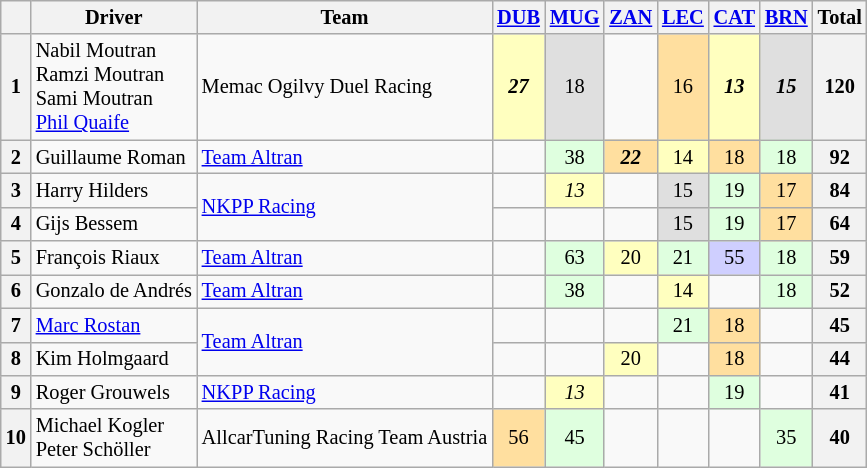<table class="wikitable" style="font-size: 85%; text-align:center;">
<tr>
<th></th>
<th>Driver</th>
<th>Team</th>
<th><a href='#'>DUB</a><br></th>
<th><a href='#'>MUG</a><br></th>
<th><a href='#'>ZAN</a><br></th>
<th><a href='#'>LEC</a><br></th>
<th><a href='#'>CAT</a><br></th>
<th><a href='#'>BRN</a><br></th>
<th>Total</th>
</tr>
<tr>
<th>1</th>
<td align=left> Nabil Moutran<br> Ramzi Moutran<br> Sami Moutran<br> <a href='#'>Phil Quaife</a></td>
<td align=left> Memac Ogilvy Duel Racing</td>
<td style="background:#FFFFBF;"><strong><em>27</em></strong></td>
<td style="background:#DFDFDF;">18</td>
<td></td>
<td style="background:#FFDF9F;">16</td>
<td style="background:#FFFFBF;"><strong><em>13</em></strong></td>
<td style="background:#DFDFDF;"><strong><em>15</em></strong></td>
<th>120</th>
</tr>
<tr>
<th>2</th>
<td align=left> Guillaume Roman</td>
<td align=left> <a href='#'>Team Altran</a></td>
<td></td>
<td style="background:#DFFFDF;">38</td>
<td style="background:#FFDF9F;"><strong><em>22</em></strong></td>
<td style="background:#FFFFBF;">14</td>
<td style="background:#FFDF9F;">18</td>
<td style="background:#DFFFDF;">18</td>
<th>92</th>
</tr>
<tr>
<th>3</th>
<td align=left> Harry Hilders</td>
<td rowspan=2 align=left> <a href='#'>NKPP Racing</a></td>
<td></td>
<td style="background:#FFFFBF;"><em>13</em></td>
<td></td>
<td style="background:#DFDFDF;">15</td>
<td style="background:#DFFFDF;">19</td>
<td style="background:#FFDF9F;">17</td>
<th>84</th>
</tr>
<tr>
<th>4</th>
<td align=left> Gijs Bessem</td>
<td></td>
<td></td>
<td></td>
<td style="background:#DFDFDF;">15</td>
<td style="background:#DFFFDF;">19</td>
<td style="background:#FFDF9F;">17</td>
<th>64</th>
</tr>
<tr>
<th>5</th>
<td align=left> François Riaux</td>
<td align=left> <a href='#'>Team Altran</a></td>
<td></td>
<td style="background:#DFFFDF;">63</td>
<td style="background:#FFFFBF;">20</td>
<td style="background:#DFFFDF;">21</td>
<td style="background:#CFCFFF;">55</td>
<td style="background:#DFFFDF;">18</td>
<th>59</th>
</tr>
<tr>
<th>6</th>
<td align=left> Gonzalo de Andrés</td>
<td align=left> <a href='#'>Team Altran</a></td>
<td></td>
<td style="background:#DFFFDF;">38</td>
<td></td>
<td style="background:#FFFFBF;">14</td>
<td></td>
<td style="background:#DFFFDF;">18</td>
<th>52</th>
</tr>
<tr>
<th>7</th>
<td align=left> <a href='#'>Marc Rostan</a></td>
<td rowspan=2 align=left> <a href='#'>Team Altran</a></td>
<td></td>
<td></td>
<td></td>
<td style="background:#DFFFDF;">21</td>
<td style="background:#FFDF9F;">18</td>
<td></td>
<th>45</th>
</tr>
<tr>
<th>8</th>
<td align=left> Kim Holmgaard</td>
<td></td>
<td></td>
<td style="background:#FFFFBF;">20</td>
<td></td>
<td style="background:#FFDF9F;">18</td>
<td></td>
<th>44</th>
</tr>
<tr>
<th>9</th>
<td align=left> Roger Grouwels</td>
<td align=left> <a href='#'>NKPP Racing</a></td>
<td></td>
<td style="background:#FFFFBF;"><em>13</em></td>
<td></td>
<td></td>
<td style="background:#DFFFDF;">19</td>
<td></td>
<th>41</th>
</tr>
<tr>
<th>10</th>
<td align=left> Michael Kogler<br> Peter Schöller</td>
<td align=left> AllcarTuning Racing Team Austria</td>
<td style="background:#FFDF9F;">56</td>
<td style="background:#DFFFDF;">45</td>
<td></td>
<td></td>
<td></td>
<td style="background:#DFFFDF;">35</td>
<th>40</th>
</tr>
</table>
